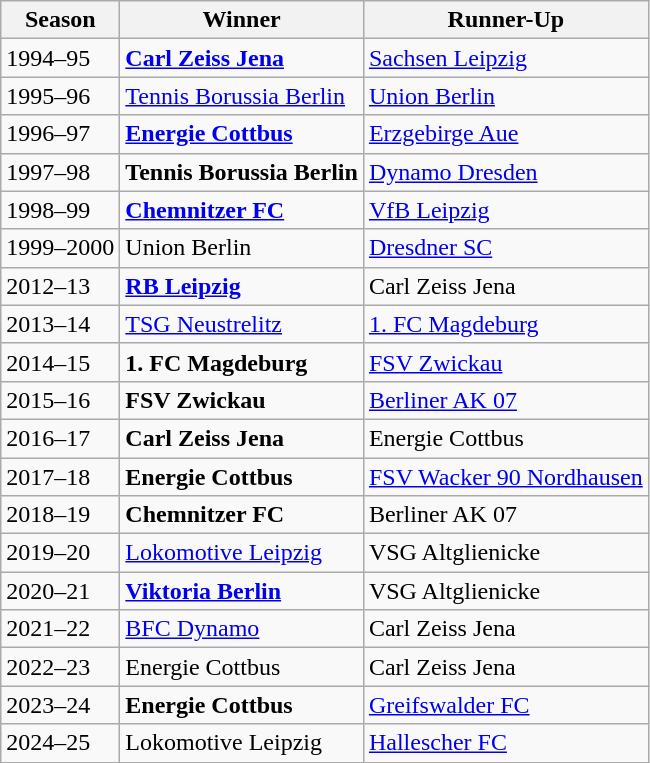<table class="wikitable">
<tr>
<th>Season</th>
<th>Winner</th>
<th>Runner-Up</th>
</tr>
<tr>
<td>1994–95</td>
<td><strong><a href='#'>Carl Zeiss Jena</a></strong></td>
<td><a href='#'>Sachsen Leipzig</a></td>
</tr>
<tr>
<td>1995–96</td>
<td><a href='#'>Tennis Borussia Berlin</a></td>
<td><a href='#'>Union Berlin</a></td>
</tr>
<tr>
<td>1996–97</td>
<td><strong><a href='#'>Energie Cottbus</a></strong></td>
<td><a href='#'>Erzgebirge Aue</a></td>
</tr>
<tr>
<td>1997–98</td>
<td><strong>Tennis Borussia Berlin</strong></td>
<td><a href='#'>Dynamo Dresden</a></td>
</tr>
<tr>
<td>1998–99</td>
<td><strong><a href='#'>Chemnitzer FC</a></strong></td>
<td><a href='#'>VfB Leipzig</a></td>
</tr>
<tr>
<td>1999–2000</td>
<td>Union Berlin</td>
<td><a href='#'>Dresdner SC</a></td>
</tr>
<tr>
<td>2012–13</td>
<td><strong><a href='#'>RB Leipzig</a></strong></td>
<td>Carl Zeiss Jena</td>
</tr>
<tr>
<td>2013–14</td>
<td><a href='#'>TSG Neustrelitz</a></td>
<td><a href='#'>1. FC Magdeburg</a></td>
</tr>
<tr>
<td>2014–15</td>
<td><strong>1. FC Magdeburg</strong></td>
<td><a href='#'>FSV Zwickau</a></td>
</tr>
<tr>
<td>2015–16</td>
<td><strong>FSV Zwickau</strong></td>
<td><a href='#'>Berliner AK 07</a></td>
</tr>
<tr>
<td>2016–17</td>
<td><strong>Carl Zeiss Jena</strong></td>
<td>Energie Cottbus</td>
</tr>
<tr>
<td>2017–18</td>
<td><strong>Energie Cottbus</strong></td>
<td><a href='#'>FSV Wacker 90 Nordhausen</a></td>
</tr>
<tr>
<td>2018–19</td>
<td><strong>Chemnitzer FC</strong></td>
<td>Berliner AK 07</td>
</tr>
<tr>
<td>2019–20</td>
<td><a href='#'>Lokomotive Leipzig</a></td>
<td>VSG Altglienicke</td>
</tr>
<tr>
<td>2020–21</td>
<td><strong><a href='#'>Viktoria Berlin</a></strong></td>
<td>VSG Altglienicke</td>
</tr>
<tr>
<td>2021–22</td>
<td><a href='#'>BFC Dynamo</a></td>
<td>Carl Zeiss Jena</td>
</tr>
<tr>
<td>2022–23</td>
<td>Energie Cottbus</td>
<td>Carl Zeiss Jena</td>
</tr>
<tr>
<td>2023–24</td>
<td><strong>Energie Cottbus</strong></td>
<td><a href='#'>Greifswalder FC</a></td>
</tr>
<tr>
<td>2024–25</td>
<td>Lokomotive Leipzig</td>
<td><a href='#'>Hallescher FC</a></td>
</tr>
</table>
